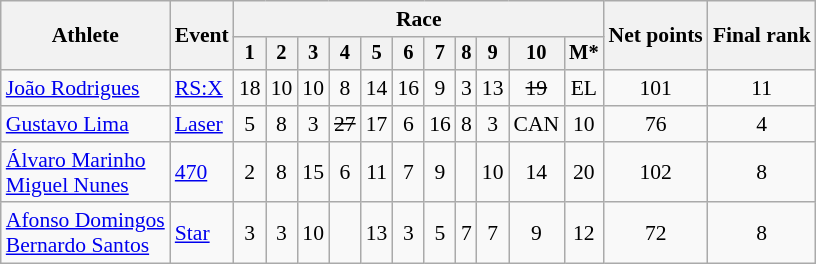<table class="wikitable" style="font-size:90%">
<tr>
<th rowspan=2>Athlete</th>
<th rowspan=2>Event</th>
<th colspan=11>Race</th>
<th rowspan=2>Net points</th>
<th rowspan=2>Final rank</th>
</tr>
<tr style="font-size:95%">
<th>1</th>
<th>2</th>
<th>3</th>
<th>4</th>
<th>5</th>
<th>6</th>
<th>7</th>
<th>8</th>
<th>9</th>
<th>10</th>
<th>M*</th>
</tr>
<tr align=center>
<td align=left><a href='#'>João Rodrigues</a></td>
<td align=left><a href='#'>RS:X</a></td>
<td>18</td>
<td>10</td>
<td>10</td>
<td>8</td>
<td>14</td>
<td>16</td>
<td>9</td>
<td>3</td>
<td>13</td>
<td><s>19</s></td>
<td>EL</td>
<td>101</td>
<td>11</td>
</tr>
<tr align=center>
<td align=left><a href='#'>Gustavo Lima</a></td>
<td align=left><a href='#'>Laser</a></td>
<td>5</td>
<td>8</td>
<td>3</td>
<td><s>27</s></td>
<td>17</td>
<td>6</td>
<td>16</td>
<td>8</td>
<td>3</td>
<td>CAN</td>
<td>10</td>
<td>76</td>
<td>4</td>
</tr>
<tr align=center>
<td align=left><a href='#'>Álvaro Marinho</a><br><a href='#'>Miguel Nunes</a></td>
<td align=left><a href='#'>470</a></td>
<td>2</td>
<td>8</td>
<td>15</td>
<td>6</td>
<td>11</td>
<td>7</td>
<td>9</td>
<td><s></s></td>
<td>10</td>
<td>14</td>
<td>20</td>
<td>102</td>
<td>8</td>
</tr>
<tr align=center>
<td align=left><a href='#'>Afonso Domingos</a><br><a href='#'>Bernardo Santos</a></td>
<td align=left><a href='#'>Star</a></td>
<td>3</td>
<td>3</td>
<td>10</td>
<td><s></s></td>
<td>13</td>
<td>3</td>
<td>5</td>
<td>7</td>
<td>7</td>
<td>9</td>
<td>12</td>
<td>72</td>
<td>8</td>
</tr>
</table>
